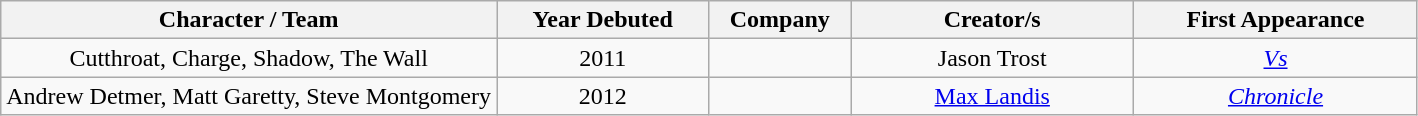<table class="wikitable" style="text-align:center">
<tr>
<th style="width:35%;">Character / Team</th>
<th style="width:15%;">Year Debuted</th>
<th style="width:10%;">Company</th>
<th style="width:20%;">Creator/s</th>
<th style="width:20%;">First Appearance</th>
</tr>
<tr>
<td>Cutthroat, Charge, Shadow, The Wall</td>
<td>2011</td>
<td></td>
<td>Jason Trost</td>
<td><em><a href='#'>Vs</a></em></td>
</tr>
<tr>
<td>Andrew Detmer, Matt Garetty, Steve Montgomery</td>
<td>2012</td>
<td></td>
<td><a href='#'>Max Landis</a></td>
<td><em><a href='#'>Chronicle</a></em></td>
</tr>
</table>
